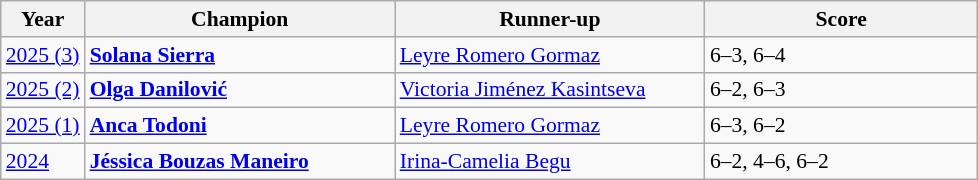<table class="wikitable" style="font-size:90%">
<tr>
<th>Year</th>
<th width="200">Champion</th>
<th width="200">Runner-up</th>
<th width="175">Score</th>
</tr>
<tr>
<td><a href='#'>2025 (3)</a></td>
<td> <strong><a href='#'>Solana Sierra</a></strong></td>
<td> <a href='#'>Leyre Romero Gormaz</a></td>
<td>6–3, 6–4</td>
</tr>
<tr>
<td><a href='#'>2025 (2)</a></td>
<td> <strong><a href='#'>Olga Danilović</a></strong></td>
<td> <a href='#'>Victoria Jiménez Kasintseva</a></td>
<td>6–2, 6–3</td>
</tr>
<tr>
<td><a href='#'>2025 (1)</a></td>
<td> <strong><a href='#'>Anca Todoni</a></strong></td>
<td> <a href='#'>Leyre Romero Gormaz</a></td>
<td>6–3, 6–2</td>
</tr>
<tr>
<td><a href='#'>2024</a></td>
<td> <strong><a href='#'>Jéssica Bouzas Maneiro</a></strong></td>
<td> <a href='#'>Irina-Camelia Begu</a></td>
<td>6–2, 4–6, 6–2</td>
</tr>
</table>
